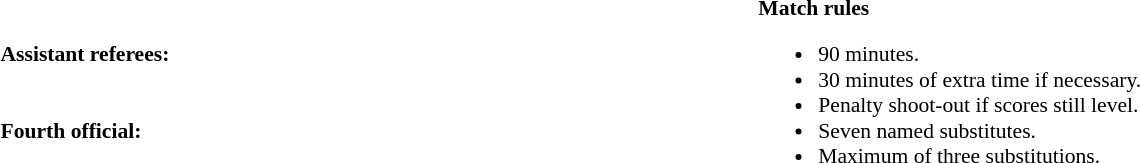<table width=100% style="font-size: 90%">
<tr>
<td><br><strong>Assistant referees:</strong>
<br> 
<br> 
<br><strong>Fourth official:</strong>
<br></td>
<td style="width:60%; vertical-align:top;"><br><strong>Match rules</strong><ul><li>90 minutes.</li><li>30 minutes of extra time if necessary.</li><li>Penalty shoot-out if scores still level.</li><li>Seven named substitutes.</li><li>Maximum of three substitutions.</li></ul></td>
</tr>
</table>
